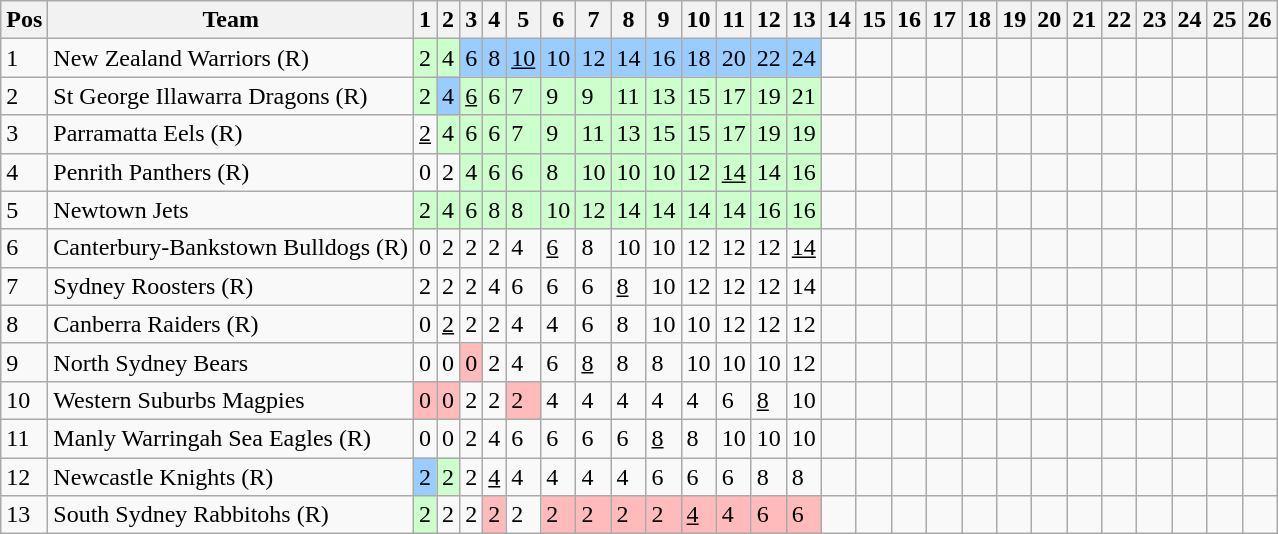<table class="wikitable">
<tr>
<th>Pos</th>
<th>Team</th>
<th>1</th>
<th>2</th>
<th>3</th>
<th>4</th>
<th>5</th>
<th>6</th>
<th>7</th>
<th>8</th>
<th>9</th>
<th>10</th>
<th>11</th>
<th>12</th>
<th>13</th>
<th>14</th>
<th>15</th>
<th>16</th>
<th>17</th>
<th>18</th>
<th>19</th>
<th>20</th>
<th>21</th>
<th>22</th>
<th>23</th>
<th>24</th>
<th>25</th>
<th>26</th>
</tr>
<tr>
<td>1</td>
<td> New Zealand Warriors (R)</td>
<td style="background:#ccffcc;">2</td>
<td style="background:#ccffcc;">4</td>
<td style="background:#99ccff;">6</td>
<td style="background:#99ccff;">8</td>
<td style="background:#99ccff;"><u>10</u></td>
<td style="background:#99ccff;">10</td>
<td style="background:#99ccff;">12</td>
<td style="background:#99ccff;">14</td>
<td style="background:#99ccff;">16</td>
<td style="background:#99ccff;">18</td>
<td style="background:#99ccff;">20</td>
<td style="background:#99ccff;">22</td>
<td style="background:#99ccff;">24</td>
<td></td>
<td></td>
<td></td>
<td></td>
<td></td>
<td></td>
<td></td>
<td></td>
<td></td>
<td></td>
<td></td>
<td></td>
<td></td>
</tr>
<tr>
<td>2</td>
<td> St George Illawarra Dragons (R)</td>
<td style="background:#ccffcc;">2</td>
<td style="background:#99ccff;">4</td>
<td style="background:#ccffcc;"><u>6</u></td>
<td style="background:#ccffcc;">6</td>
<td style="background:#ccffcc;">7</td>
<td style="background:#ccffcc;">9</td>
<td style="background:#ccffcc;">9</td>
<td style="background:#ccffcc;">11</td>
<td style="background:#ccffcc;">13</td>
<td style="background:#ccffcc;">15</td>
<td style="background:#ccffcc;">17</td>
<td style="background:#ccffcc;">19</td>
<td style="background:#ccffcc;">21</td>
<td></td>
<td></td>
<td></td>
<td></td>
<td></td>
<td></td>
<td></td>
<td></td>
<td></td>
<td></td>
<td></td>
<td></td>
<td></td>
</tr>
<tr>
<td>3</td>
<td> Parramatta Eels (R)</td>
<td><u>2</u></td>
<td style="background:#ccffcc;">4</td>
<td style="background:#ccffcc;">6</td>
<td style="background:#ccffcc;">6</td>
<td style="background:#ccffcc;">7</td>
<td style="background:#ccffcc;">9</td>
<td style="background:#ccffcc;">11</td>
<td style="background:#ccffcc;">13</td>
<td style="background:#ccffcc;">15</td>
<td style="background:#ccffcc;">15</td>
<td style="background:#ccffcc;">17</td>
<td style="background:#ccffcc;">19</td>
<td style="background:#ccffcc;">19</td>
<td></td>
<td></td>
<td></td>
<td></td>
<td></td>
<td></td>
<td></td>
<td></td>
<td></td>
<td></td>
<td></td>
<td></td>
<td></td>
</tr>
<tr>
<td>4</td>
<td> Penrith Panthers (R)</td>
<td>0</td>
<td>2</td>
<td style="background:#ccffcc;">4</td>
<td style="background:#ccffcc;">6</td>
<td style="background:#ccffcc;">6</td>
<td style="background:#ccffcc;">8</td>
<td style="background:#ccffcc;">10</td>
<td style="background:#ccffcc;">10</td>
<td style="background:#ccffcc;">10</td>
<td style="background:#ccffcc;">12</td>
<td style="background:#ccffcc;"><u>14</u></td>
<td style="background:#ccffcc;">14</td>
<td style="background:#ccffcc;">16</td>
<td></td>
<td></td>
<td></td>
<td></td>
<td></td>
<td></td>
<td></td>
<td></td>
<td></td>
<td></td>
<td></td>
<td></td>
<td></td>
</tr>
<tr>
<td>5</td>
<td> Newtown Jets</td>
<td style="background:#ccffcc;">2</td>
<td style="background:#ccffcc;">4</td>
<td style="background:#ccffcc;">6</td>
<td style="background:#ccffcc;">8</td>
<td style="background:#ccffcc;">8</td>
<td style="background:#ccffcc;">10</td>
<td style="background:#ccffcc;">12</td>
<td style="background:#ccffcc;">14</td>
<td style="background:#ccffcc;">14</td>
<td style="background:#ccffcc;">14</td>
<td style="background:#ccffcc;">14</td>
<td style="background:#ccffcc;">16</td>
<td style="background:#ccffcc;">16</td>
<td></td>
<td></td>
<td></td>
<td></td>
<td></td>
<td></td>
<td></td>
<td></td>
<td></td>
<td></td>
<td></td>
<td></td>
<td></td>
</tr>
<tr>
<td>6</td>
<td> Canterbury-Bankstown Bulldogs (R)</td>
<td>0</td>
<td>2</td>
<td>2</td>
<td>2</td>
<td>4</td>
<td><u>6</u></td>
<td>8</td>
<td>10</td>
<td>10</td>
<td>12</td>
<td>12</td>
<td>12</td>
<td><u>14</u></td>
<td></td>
<td></td>
<td></td>
<td></td>
<td></td>
<td></td>
<td></td>
<td></td>
<td></td>
<td></td>
<td></td>
<td></td>
<td></td>
</tr>
<tr>
<td>7</td>
<td> Sydney Roosters (R)</td>
<td>2</td>
<td>2</td>
<td>2</td>
<td>4</td>
<td>6</td>
<td>6</td>
<td>6</td>
<td><u>8</u></td>
<td>10</td>
<td>12</td>
<td>12</td>
<td>12</td>
<td>14</td>
<td></td>
<td></td>
<td></td>
<td></td>
<td></td>
<td></td>
<td></td>
<td></td>
<td></td>
<td></td>
<td></td>
<td></td>
<td></td>
</tr>
<tr>
<td>8</td>
<td> Canberra Raiders (R)</td>
<td>0</td>
<td><u>2</u></td>
<td>2</td>
<td>2</td>
<td>4</td>
<td>4</td>
<td>6</td>
<td>8</td>
<td>10</td>
<td>10</td>
<td>12</td>
<td>12</td>
<td>12</td>
<td></td>
<td></td>
<td></td>
<td></td>
<td></td>
<td></td>
<td></td>
<td></td>
<td></td>
<td></td>
<td></td>
<td></td>
<td></td>
</tr>
<tr>
<td>9</td>
<td> North Sydney Bears</td>
<td>0</td>
<td>0</td>
<td style="background:#ffbbbb;">0</td>
<td>2</td>
<td>4</td>
<td>6</td>
<td><u>8</u></td>
<td>8</td>
<td>8</td>
<td>10</td>
<td>10</td>
<td>10</td>
<td>12</td>
<td></td>
<td></td>
<td></td>
<td></td>
<td></td>
<td></td>
<td></td>
<td></td>
<td></td>
<td></td>
<td></td>
<td></td>
<td></td>
</tr>
<tr>
<td>10</td>
<td> Western Suburbs Magpies</td>
<td style="background:#ffbbbb;">0</td>
<td style="background:#ffbbbb;">0</td>
<td>2</td>
<td>2</td>
<td style="background:#ffbbbb;">2</td>
<td>4</td>
<td>4</td>
<td>4</td>
<td>4</td>
<td>4</td>
<td>6</td>
<td><u>8</u></td>
<td>10</td>
<td></td>
<td></td>
<td></td>
<td></td>
<td></td>
<td></td>
<td></td>
<td></td>
<td></td>
<td></td>
<td></td>
<td></td>
<td></td>
</tr>
<tr>
<td>11</td>
<td> Manly Warringah Sea Eagles (R)</td>
<td>0</td>
<td>0</td>
<td>2</td>
<td>4</td>
<td>6</td>
<td>6</td>
<td>6</td>
<td>6</td>
<td><u>8</u></td>
<td>8</td>
<td>10</td>
<td>10</td>
<td>10</td>
<td></td>
<td></td>
<td></td>
<td></td>
<td></td>
<td></td>
<td></td>
<td></td>
<td></td>
<td></td>
<td></td>
<td></td>
<td></td>
</tr>
<tr>
<td>12</td>
<td> Newcastle Knights (R)</td>
<td style="background:#99ccff;">2</td>
<td style="background:#ccffcc;">2</td>
<td>2</td>
<td><u>4</u></td>
<td>4</td>
<td>4</td>
<td>4</td>
<td>4</td>
<td>6</td>
<td>6</td>
<td>6</td>
<td>8</td>
<td>8</td>
<td></td>
<td></td>
<td></td>
<td></td>
<td></td>
<td></td>
<td></td>
<td></td>
<td></td>
<td></td>
<td></td>
<td></td>
<td></td>
</tr>
<tr>
<td>13</td>
<td> South Sydney Rabbitohs (R)</td>
<td style="background:#ccffcc;">2</td>
<td>2</td>
<td>2</td>
<td style="background:#ffbbbb;">2</td>
<td>2</td>
<td style="background:#ffbbbb;">2</td>
<td style="background:#ffbbbb;">2</td>
<td style="background:#ffbbbb;">2</td>
<td style="background:#ffbbbb;">2</td>
<td style="background:#ffbbbb;"><u>4</u></td>
<td style="background:#ffbbbb;">4</td>
<td style="background:#ffbbbb;">6</td>
<td style="background:#ffbbbb;">6</td>
<td></td>
<td></td>
<td></td>
<td></td>
<td></td>
<td></td>
<td></td>
<td></td>
<td></td>
<td></td>
<td></td>
<td></td>
<td></td>
</tr>
</table>
